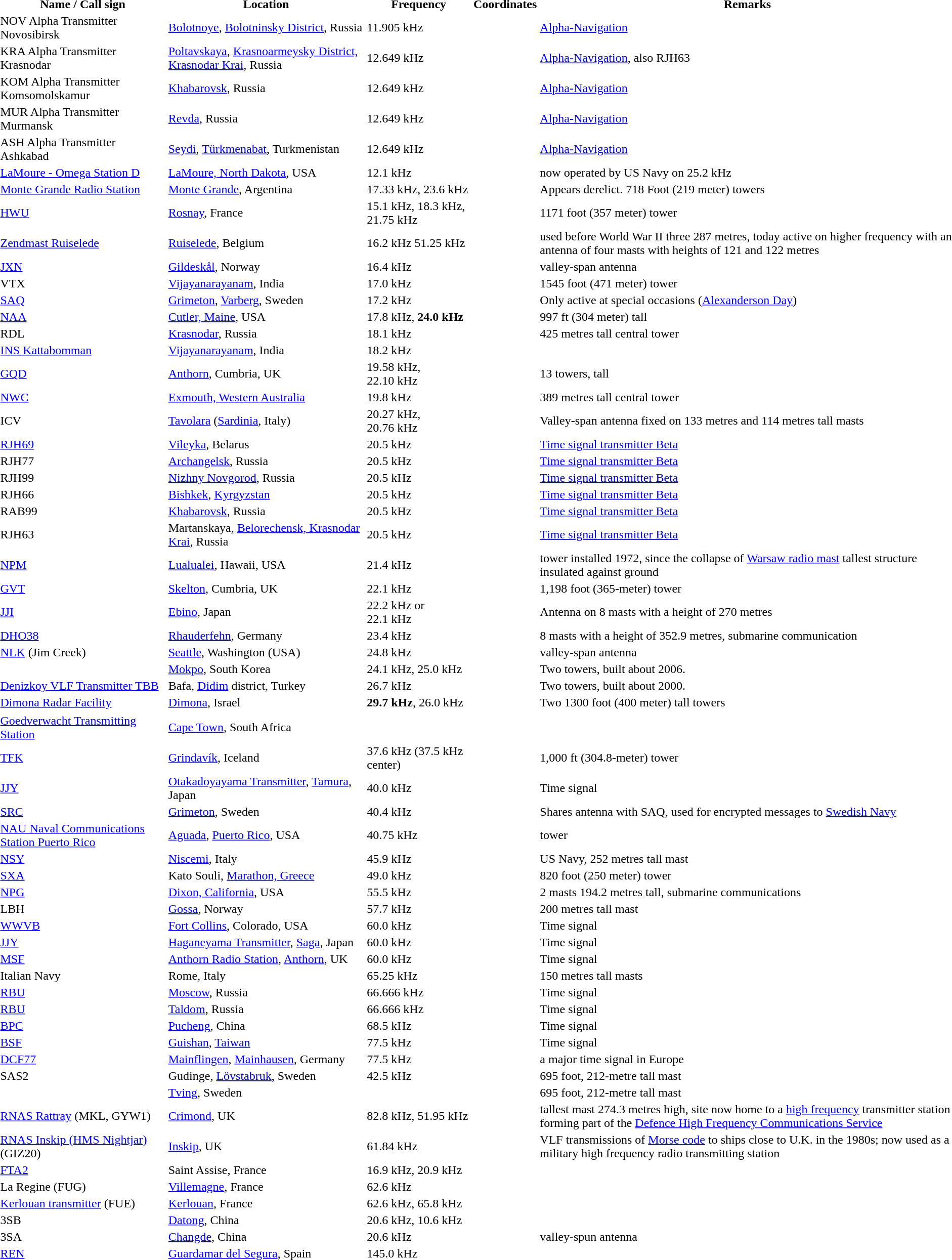<table>
<tr>
<th scope="col">Name / Call sign</th>
<th scope="col">Location</th>
<th scope="col">Frequency</th>
<th scope="col">Coordinates</th>
<th scope="col">Remarks</th>
</tr>
<tr>
<td>NOV Alpha Transmitter Novosibirsk</td>
<td><a href='#'>Bolotnoye</a>, <a href='#'>Bolotninsky District</a>, Russia</td>
<td>11.905 kHz</td>
<td></td>
<td><a href='#'>Alpha-Navigation</a></td>
</tr>
<tr>
<td>KRA Alpha Transmitter Krasnodar</td>
<td><a href='#'>Poltavskaya</a>, <a href='#'>Krasnoarmeysky District, Krasnodar Krai</a>, Russia</td>
<td>12.649 kHz</td>
<td></td>
<td><a href='#'>Alpha-Navigation</a>, also RJH63</td>
</tr>
<tr>
<td>KOM Alpha Transmitter Komsomolskamur</td>
<td><a href='#'>Khabarovsk</a>, Russia</td>
<td>12.649 kHz</td>
<td></td>
<td><a href='#'>Alpha-Navigation</a></td>
</tr>
<tr>
<td>MUR Alpha Transmitter Murmansk</td>
<td><a href='#'>Revda</a>, Russia</td>
<td>12.649 kHz</td>
<td></td>
<td><a href='#'>Alpha-Navigation</a></td>
</tr>
<tr>
<td>ASH Alpha Transmitter Ashkabad</td>
<td><a href='#'>Seydi</a>, <a href='#'>Türkmenabat</a>, Turkmenistan</td>
<td>12.649 kHz</td>
<td></td>
<td><a href='#'>Alpha-Navigation</a></td>
</tr>
<tr>
<td><a href='#'>LaMoure - Omega Station D</a></td>
<td><a href='#'>LaMoure, North Dakota</a>, USA</td>
<td>12.1 kHz</td>
<td></td>
<td>now operated by US Navy on 25.2 kHz</td>
</tr>
<tr>
<td><a href='#'>Monte Grande Radio Station</a></td>
<td><a href='#'>Monte Grande</a>, Argentina</td>
<td>17.33 kHz, 23.6 kHz</td>
<td></td>
<td>Appears derelict. 718 Foot (219 meter) towers</td>
</tr>
<tr>
<td><a href='#'>HWU</a></td>
<td><a href='#'>Rosnay</a>, France</td>
<td>15.1 kHz, 18.3 kHz, 21.75 kHz</td>
<td></td>
<td>1171 foot (357 meter) tower</td>
</tr>
<tr>
<td><a href='#'>Zendmast Ruiselede</a></td>
<td><a href='#'>Ruiselede</a>, Belgium</td>
<td>16.2 kHz 51.25 kHz</td>
<td></td>
<td>used before World War II three 287 metres, today active on higher frequency with an antenna of four masts with heights of 121 and 122 metres</td>
</tr>
<tr>
<td><a href='#'>JXN</a></td>
<td><a href='#'>Gildeskål</a>, Norway</td>
<td>16.4 kHz</td>
<td></td>
<td> valley-span antenna</td>
</tr>
<tr>
<td>VTX</td>
<td><a href='#'>Vijayanarayanam</a>, India</td>
<td>17.0 kHz</td>
<td></td>
<td>1545 foot (471 meter) tower</td>
</tr>
<tr>
<td><a href='#'>SAQ</a></td>
<td><a href='#'>Grimeton</a>, <a href='#'>Varberg</a>, Sweden</td>
<td>17.2 kHz</td>
<td></td>
<td>Only active at special occasions (<a href='#'>Alexanderson Day</a>)</td>
</tr>
<tr>
<td><a href='#'>NAA</a></td>
<td><a href='#'>Cutler, Maine</a>, USA</td>
<td>17.8 kHz, <strong>24.0 kHz</strong></td>
<td></td>
<td>997 ft (304 meter) tall</td>
</tr>
<tr>
<td>RDL</td>
<td><a href='#'>Krasnodar</a>, Russia</td>
<td>18.1 kHz</td>
<td></td>
<td>425 metres tall central tower</td>
</tr>
<tr>
<td><a href='#'>INS Kattabomman</a></td>
<td><a href='#'>Vijayanarayanam</a>, India</td>
<td>18.2 kHz</td>
<td></td>
<td></td>
</tr>
<tr>
<td><a href='#'>GQD</a></td>
<td><a href='#'>Anthorn</a>, Cumbria, UK</td>
<td>19.58 kHz, 22.10 kHz</td>
<td></td>
<td>13 towers,  tall</td>
</tr>
<tr>
<td><a href='#'>NWC</a></td>
<td><a href='#'>Exmouth, Western Australia</a></td>
<td>19.8 kHz</td>
<td></td>
<td>389 metres tall central tower</td>
</tr>
<tr>
<td>ICV</td>
<td><a href='#'>Tavolara</a> (<a href='#'>Sardinia</a>, Italy)</td>
<td>20.27 kHz, 20.76 kHz</td>
<td></td>
<td>Valley-span antenna fixed on 133 metres and 114 metres tall masts</td>
</tr>
<tr>
<td><a href='#'>RJH69</a></td>
<td><a href='#'>Vileyka</a>, Belarus</td>
<td>20.5 kHz</td>
<td></td>
<td><a href='#'>Time signal transmitter Beta</a></td>
</tr>
<tr>
<td>RJH77</td>
<td><a href='#'>Archangelsk</a>, Russia</td>
<td>20.5 kHz</td>
<td></td>
<td><a href='#'>Time signal transmitter Beta</a></td>
</tr>
<tr>
<td>RJH99</td>
<td><a href='#'>Nizhny Novgorod</a>, Russia</td>
<td>20.5 kHz</td>
<td></td>
<td><a href='#'>Time signal transmitter Beta</a></td>
</tr>
<tr>
<td>RJH66</td>
<td><a href='#'>Bishkek</a>, <a href='#'>Kyrgyzstan</a></td>
<td>20.5 kHz</td>
<td></td>
<td><a href='#'>Time signal transmitter Beta</a></td>
</tr>
<tr>
<td>RAB99</td>
<td><a href='#'>Khabarovsk</a>, Russia</td>
<td>20.5 kHz</td>
<td></td>
<td><a href='#'>Time signal transmitter Beta</a></td>
</tr>
<tr>
<td>RJH63</td>
<td>Martanskaya, <a href='#'>Belorechensk, Krasnodar Krai</a>, Russia</td>
<td>20.5 kHz</td>
<td></td>
<td><a href='#'>Time signal transmitter Beta</a></td>
</tr>
<tr>
<td><a href='#'>NPM</a></td>
<td><a href='#'>Lualualei</a>, Hawaii, USA</td>
<td>21.4 kHz</td>
<td></td>
<td> tower installed 1972, since the collapse of <a href='#'>Warsaw radio mast</a> tallest structure insulated against ground</td>
</tr>
<tr>
<td><a href='#'>GVT</a></td>
<td><a href='#'>Skelton</a>, Cumbria, UK</td>
<td>22.1 kHz</td>
<td></td>
<td>1,198 foot (365-meter) tower</td>
</tr>
<tr>
<td><a href='#'>JJI</a></td>
<td><a href='#'>Ebino</a>, Japan</td>
<td>22.2 kHz or 22.1 kHz</td>
<td></td>
<td>Antenna on 8 masts with a height of 270 metres</td>
</tr>
<tr>
<td><a href='#'>DHO38</a></td>
<td><a href='#'>Rhauderfehn</a>, Germany</td>
<td>23.4 kHz</td>
<td></td>
<td>8 masts with a height of 352.9 metres, submarine communication</td>
</tr>
<tr>
<td><a href='#'>NLK</a> (Jim Creek)</td>
<td><a href='#'>Seattle</a>, Washington (USA)</td>
<td>24.8 kHz</td>
<td></td>
<td>valley-span antenna</td>
</tr>
<tr>
<td></td>
<td><a href='#'>Mokpo</a>, South Korea</td>
<td>24.1 kHz, 25.0 kHz</td>
<td></td>
<td>Two  towers, built about 2006.</td>
</tr>
<tr>
<td><a href='#'>Denizkoy VLF Transmitter TBB</a></td>
<td>Bafa, <a href='#'>Didim</a> district, Turkey</td>
<td>26.7 kHz</td>
<td></td>
<td>Two  towers, built about 2000.</td>
</tr>
<tr>
<td><a href='#'>Dimona Radar Facility</a></td>
<td><a href='#'>Dimona</a>, Israel</td>
<td><strong>29.7 kHz</strong>, 26.0 kHz</td>
<td></td>
<td>Two 1300 foot (400 meter) tall towers</td>
</tr>
<tr>
</tr>
<tr>
<td><a href='#'>Goedverwacht Transmitting Station</a></td>
<td><a href='#'>Cape Town</a>, South Africa</td>
<td></td>
<td></td>
<td></td>
</tr>
<tr>
<td><a href='#'>TFK</a></td>
<td><a href='#'>Grindavík</a>, Iceland</td>
<td>37.6 kHz (37.5 kHz center)</td>
<td></td>
<td>1,000 ft (304.8-meter) tower</td>
</tr>
<tr>
<td><a href='#'>JJY</a></td>
<td><a href='#'>Otakadoyayama Transmitter</a>, <a href='#'>Tamura</a>, Japan</td>
<td>40.0 kHz</td>
<td></td>
<td>Time signal</td>
</tr>
<tr>
<td><a href='#'>SRC</a></td>
<td><a href='#'>Grimeton</a>, Sweden</td>
<td>40.4 kHz</td>
<td></td>
<td>Shares antenna with SAQ, used for encrypted messages to <a href='#'>Swedish Navy</a></td>
</tr>
<tr>
<td><a href='#'>NAU Naval Communications Station Puerto Rico</a></td>
<td><a href='#'>Aguada</a>, <a href='#'>Puerto Rico</a>, USA</td>
<td>40.75 kHz</td>
<td></td>
<td> tower</td>
</tr>
<tr>
<td><a href='#'>NSY</a></td>
<td><a href='#'>Niscemi</a>, Italy</td>
<td>45.9 kHz</td>
<td></td>
<td>US Navy, 252 metres tall mast</td>
</tr>
<tr>
<td><a href='#'>SXA</a></td>
<td>Kato Souli, <a href='#'>Marathon, Greece</a></td>
<td>49.0 kHz</td>
<td></td>
<td>820 foot (250 meter) tower</td>
</tr>
<tr>
<td><a href='#'>NPG</a></td>
<td><a href='#'>Dixon, California</a>, USA</td>
<td>55.5 kHz</td>
<td></td>
<td>2 masts 194.2 metres tall, submarine communications</td>
</tr>
<tr>
<td>LBH</td>
<td><a href='#'>Gossa</a>, Norway</td>
<td>57.7 kHz</td>
<td></td>
<td>200 metres tall mast</td>
</tr>
<tr>
<td><a href='#'>WWVB</a></td>
<td><a href='#'>Fort Collins</a>, Colorado, USA</td>
<td>60.0 kHz</td>
<td></td>
<td>Time signal</td>
</tr>
<tr>
<td><a href='#'>JJY</a></td>
<td><a href='#'>Haganeyama Transmitter</a>, <a href='#'>Saga</a>, Japan</td>
<td>60.0 kHz</td>
<td></td>
<td>Time signal</td>
</tr>
<tr>
<td><a href='#'>MSF</a></td>
<td><a href='#'>Anthorn Radio Station</a>, <a href='#'>Anthorn</a>, UK</td>
<td>60.0 kHz</td>
<td></td>
<td>Time signal</td>
</tr>
<tr>
<td>Italian Navy</td>
<td>Rome, Italy</td>
<td>65.25 kHz</td>
<td></td>
<td>150 metres tall masts</td>
</tr>
<tr>
<td><a href='#'>RBU</a></td>
<td><a href='#'>Moscow</a>, Russia</td>
<td>66.666 kHz</td>
<td></td>
<td>Time signal</td>
</tr>
<tr>
<td><a href='#'>RBU</a></td>
<td><a href='#'>Taldom</a>, Russia</td>
<td>66.666 kHz</td>
<td></td>
<td>Time signal</td>
</tr>
<tr>
<td><a href='#'>BPC</a></td>
<td><a href='#'>Pucheng</a>, China</td>
<td>68.5 kHz</td>
<td></td>
<td>Time signal</td>
</tr>
<tr>
<td><a href='#'>BSF</a></td>
<td><a href='#'>Guishan</a>, <a href='#'>Taiwan</a></td>
<td>77.5 kHz</td>
<td></td>
<td>Time signal</td>
</tr>
<tr>
<td><a href='#'>DCF77</a></td>
<td><a href='#'>Mainflingen</a>, <a href='#'>Mainhausen</a>, Germany</td>
<td>77.5 kHz</td>
<td></td>
<td>a major time signal in Europe</td>
</tr>
<tr>
<td>SAS2</td>
<td>Gudinge, <a href='#'>Lövstabruk</a>, Sweden</td>
<td>42.5 kHz</td>
<td></td>
<td>695 foot, 212-metre tall mast</td>
</tr>
<tr>
<td></td>
<td><a href='#'>Tving</a>, Sweden</td>
<td></td>
<td></td>
<td>695 foot, 212-metre tall mast</td>
</tr>
<tr>
<td><a href='#'>RNAS Rattray</a> (MKL, GYW1)</td>
<td><a href='#'>Crimond</a>, UK</td>
<td>82.8 kHz, 51.95 kHz</td>
<td></td>
<td>tallest mast 274.3 metres high, site now home to a <a href='#'>high frequency</a> transmitter station forming part of the <a href='#'>Defence High Frequency Communications Service</a></td>
</tr>
<tr>
<td><a href='#'>RNAS Inskip (HMS Nightjar)</a> (GIZ20)</td>
<td><a href='#'>Inskip</a>, UK</td>
<td>61.84 kHz</td>
<td></td>
<td>VLF transmissions of <a href='#'>Morse code</a> to ships close to U.K. in the 1980s; now used as a military high frequency radio transmitting station</td>
</tr>
<tr>
<td><a href='#'>FTA2</a></td>
<td>Saint Assise, France</td>
<td>16.9 kHz, 20.9 kHz</td>
<td></td>
<td></td>
</tr>
<tr>
<td>La Regine (FUG)</td>
<td><a href='#'>Villemagne</a>, France</td>
<td>62.6 kHz</td>
<td></td>
<td></td>
</tr>
<tr>
<td><a href='#'>Kerlouan transmitter</a> (FUE)</td>
<td><a href='#'>Kerlouan</a>, France</td>
<td>62.6 kHz, 65.8 kHz</td>
<td></td>
<td></td>
</tr>
<tr>
<td>3SB</td>
<td><a href='#'>Datong</a>, China</td>
<td>20.6 kHz, 10.6 kHz</td>
<td></td>
<td></td>
</tr>
<tr>
<td>3SA</td>
<td><a href='#'>Changde</a>, China</td>
<td>20.6 kHz</td>
<td></td>
<td>valley-spun antenna</td>
</tr>
<tr>
<td><a href='#'>REN</a></td>
<td><a href='#'>Guardamar del Segura</a>, Spain</td>
<td>145.0 kHz</td>
<td></td>
<td></td>
</tr>
</table>
